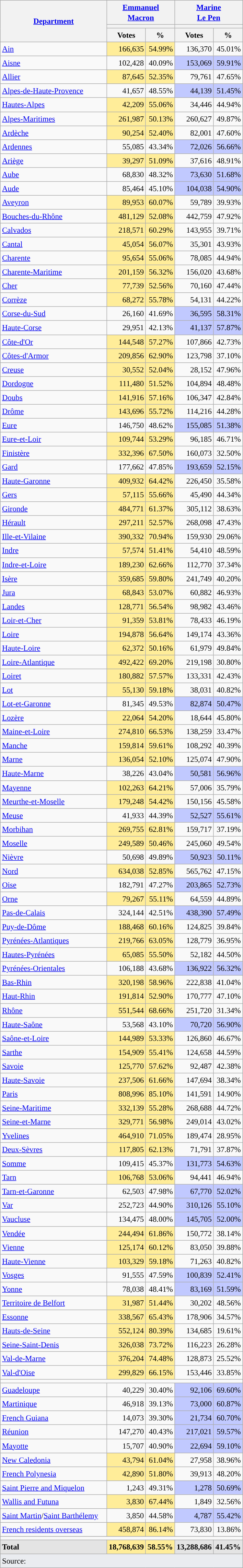<table class="wikitable sortable collapsible collapsed mw-datatable" style="text-align:right; font-size:95%; line-height:20px">
<tr>
<th width="200" rowspan="3"><a href='#'>Department</a></th>
<th width="110" colspan="2"><a href='#'>Emmanuel<br>Macron</a></th>
<th width="110" colspan="2"><a href='#'>Marine<br>Le Pen</a></th>
</tr>
<tr>
<th colspan="2" style="background:"></th>
<th colspan="2" style="background:"></th>
</tr>
<tr>
<th>Votes</th>
<th>%</th>
<th>Votes</th>
<th>%</th>
</tr>
<tr>
<td align="left"><a href='#'>Ain</a></td>
<td style="background:#FFED99;">166,635</td>
<td style="background:#FFED99;">54.99%</td>
<td>136,370</td>
<td>45.01%</td>
</tr>
<tr>
<td align="left"><a href='#'>Aisne</a></td>
<td>102,428</td>
<td>40.09%</td>
<td style="background:#C1C9FF;">153,069</td>
<td style="background:#C1C9FF;">59.91%</td>
</tr>
<tr>
<td align="left"><a href='#'>Allier</a></td>
<td style="background:#FFED99;">87,645</td>
<td style="background:#FFED99;">52.35%</td>
<td>79,761</td>
<td>47.65%</td>
</tr>
<tr>
<td align="left"><a href='#'>Alpes-de-Haute-Provence</a></td>
<td>41,657</td>
<td>48.55%</td>
<td style="background:#C1C9FF;">44,139</td>
<td style="background:#C1C9FF;">51.45%</td>
</tr>
<tr>
<td align="left"><a href='#'>Hautes-Alpes</a></td>
<td style="background:#FFED99;">42,209</td>
<td style="background:#FFED99;">55.06%</td>
<td>34,446</td>
<td>44.94%</td>
</tr>
<tr>
<td align="left"><a href='#'>Alpes-Maritimes</a></td>
<td style="background:#FFED99;">261,987</td>
<td style="background:#FFED99;">50.13%</td>
<td>260,627</td>
<td>49.87%</td>
</tr>
<tr>
<td align="left"><a href='#'>Ardèche</a></td>
<td style="background:#FFED99;">90,254</td>
<td style="background:#FFED99;">52.40%</td>
<td>82,001</td>
<td>47.60%</td>
</tr>
<tr>
<td align="left"><a href='#'>Ardennes</a></td>
<td>55,085</td>
<td>43.34%</td>
<td style="background:#C1C9FF;">72,026</td>
<td style="background:#C1C9FF;">56.66%</td>
</tr>
<tr>
<td align="left"><a href='#'>Ariège</a></td>
<td style="background:#FFED99;">39,297</td>
<td style="background:#FFED99;">51.09%</td>
<td>37,616</td>
<td>48.91%</td>
</tr>
<tr>
<td align="left"><a href='#'>Aube</a></td>
<td>68,830</td>
<td>48.32%</td>
<td style="background:#C1C9FF;">73,630</td>
<td style="background:#C1C9FF;">51.68%</td>
</tr>
<tr>
<td align="left"><a href='#'>Aude</a></td>
<td>85,464</td>
<td>45.10%</td>
<td style="background:#C1C9FF;">104,038</td>
<td style="background:#C1C9FF;">54.90%</td>
</tr>
<tr>
<td align="left"><a href='#'>Aveyron</a></td>
<td style="background:#FFED99;">89,953</td>
<td style="background:#FFED99;">60.07%</td>
<td>59,789</td>
<td>39.93%</td>
</tr>
<tr>
<td align="left"><a href='#'>Bouches-du-Rhône</a></td>
<td style="background:#FFED99;">481,129</td>
<td style="background:#FFED99;">52.08%</td>
<td>442,759</td>
<td>47.92%</td>
</tr>
<tr>
<td align="left"><a href='#'>Calvados</a></td>
<td style="background:#FFED99;">218,571</td>
<td style="background:#FFED99;">60.29%</td>
<td>143,955</td>
<td>39.71%</td>
</tr>
<tr>
<td align="left"><a href='#'>Cantal</a></td>
<td style="background:#FFED99;">45,054</td>
<td style="background:#FFED99;">56.07%</td>
<td>35,301</td>
<td>43.93%</td>
</tr>
<tr>
<td align="left"><a href='#'>Charente</a></td>
<td style="background:#FFED99;">95,654</td>
<td style="background:#FFED99;">55.06%</td>
<td>78,085</td>
<td>44.94%</td>
</tr>
<tr>
<td align="left"><a href='#'>Charente-Maritime</a></td>
<td style="background:#FFED99;">201,159</td>
<td style="background:#FFED99;">56.32%</td>
<td>156,020</td>
<td>43.68%</td>
</tr>
<tr>
<td align="left"><a href='#'>Cher</a></td>
<td style="background:#FFED99;">77,739</td>
<td style="background:#FFED99;">52.56%</td>
<td>70,160</td>
<td>47.44%</td>
</tr>
<tr>
<td align="left"><a href='#'>Corrèze</a></td>
<td style="background:#FFED99;">68,272</td>
<td style="background:#FFED99;">55.78%</td>
<td>54,131</td>
<td>44.22%</td>
</tr>
<tr>
<td align="left"><a href='#'>Corse-du-Sud</a></td>
<td>26,160</td>
<td>41.69%</td>
<td style="background:#C1C9FF;">36,595</td>
<td style="background:#C1C9FF;">58.31%</td>
</tr>
<tr>
<td align="left"><a href='#'>Haute-Corse</a></td>
<td>29,951</td>
<td>42.13%</td>
<td style="background:#C1C9FF;">41,137</td>
<td style="background:#C1C9FF;">57.87%</td>
</tr>
<tr>
<td align="left"><a href='#'>Côte-d'Or</a></td>
<td style="background:#FFED99;">144,548</td>
<td style="background:#FFED99;">57.27%</td>
<td>107,866</td>
<td>42.73%</td>
</tr>
<tr>
<td align="left"><a href='#'>Côtes-d'Armor</a></td>
<td style="background:#FFED99;">209,856</td>
<td style="background:#FFED99;">62.90%</td>
<td>123,798</td>
<td>37.10%</td>
</tr>
<tr>
<td align="left"><a href='#'>Creuse</a></td>
<td style="background:#FFED99;">30,552</td>
<td style="background:#FFED99;">52.04%</td>
<td>28,152</td>
<td>47.96%</td>
</tr>
<tr>
<td align="left"><a href='#'>Dordogne</a></td>
<td style="background:#FFED99;">111,480</td>
<td style="background:#FFED99;">51.52%</td>
<td>104,894</td>
<td>48.48%</td>
</tr>
<tr>
<td align="left"><a href='#'>Doubs</a></td>
<td style="background:#FFED99;">141,916</td>
<td style="background:#FFED99;">57.16%</td>
<td>106,347</td>
<td>42.84%</td>
</tr>
<tr>
<td align="left"><a href='#'>Drôme</a></td>
<td style="background:#FFED99;">143,696</td>
<td style="background:#FFED99;">55.72%</td>
<td>114,216</td>
<td>44.28%</td>
</tr>
<tr>
<td align="left"><a href='#'>Eure</a></td>
<td>146,750</td>
<td>48.62%</td>
<td style="background:#C1C9FF;">155,085</td>
<td style="background:#C1C9FF;">51.38%</td>
</tr>
<tr>
<td align="left"><a href='#'>Eure-et-Loir</a></td>
<td style="background:#FFED99;">109,744</td>
<td style="background:#FFED99;">53.29%</td>
<td>96,185</td>
<td>46.71%</td>
</tr>
<tr>
<td align="left"><a href='#'>Finistère</a></td>
<td style="background:#FFED99;">332,396</td>
<td style="background:#FFED99;">67.50%</td>
<td>160,073</td>
<td>32.50%</td>
</tr>
<tr>
<td align="left"><a href='#'>Gard</a></td>
<td>177,662</td>
<td>47.85%</td>
<td style="background:#C1C9FF;">193,659</td>
<td style="background:#C1C9FF;">52.15%</td>
</tr>
<tr>
<td align="left"><a href='#'>Haute-Garonne</a></td>
<td style="background:#FFED99;">409,932</td>
<td style="background:#FFED99;">64.42%</td>
<td>226,450</td>
<td>35.58%</td>
</tr>
<tr>
<td align="left"><a href='#'>Gers</a></td>
<td style="background:#FFED99;">57,115</td>
<td style="background:#FFED99;">55.66%</td>
<td>45,490</td>
<td>44.34%</td>
</tr>
<tr>
<td align="left"><a href='#'>Gironde</a></td>
<td style="background:#FFED99;">484,771</td>
<td style="background:#FFED99;">61.37%</td>
<td>305,112</td>
<td>38.63%</td>
</tr>
<tr>
<td align="left"><a href='#'>Hérault</a></td>
<td style="background:#FFED99;">297,211</td>
<td style="background:#FFED99;">52.57%</td>
<td>268,098</td>
<td>47.43%</td>
</tr>
<tr>
<td align="left"><a href='#'>Ille-et-Vilaine</a></td>
<td style="background:#FFED99;">390,332</td>
<td style="background:#FFED99;">70.94%</td>
<td>159,930</td>
<td>29.06%</td>
</tr>
<tr>
<td align="left"><a href='#'>Indre</a></td>
<td style="background:#FFED99;">57,574</td>
<td style="background:#FFED99;">51.41%</td>
<td>54,410</td>
<td>48.59%</td>
</tr>
<tr>
<td align="left"><a href='#'>Indre-et-Loire</a></td>
<td style="background:#FFED99;">189,230</td>
<td style="background:#FFED99;">62.66%</td>
<td>112,770</td>
<td>37.34%</td>
</tr>
<tr>
<td align="left"><a href='#'>Isère</a></td>
<td style="background:#FFED99;">359,685</td>
<td style="background:#FFED99;">59.80%</td>
<td>241,749</td>
<td>40.20%</td>
</tr>
<tr>
<td align="left"><a href='#'>Jura</a></td>
<td style="background:#FFED99;">68,843</td>
<td style="background:#FFED99;">53.07%</td>
<td>60,882</td>
<td>46.93%</td>
</tr>
<tr>
<td align="left"><a href='#'>Landes</a></td>
<td style="background:#FFED99;">128,771</td>
<td style="background:#FFED99;">56.54%</td>
<td>98,982</td>
<td>43.46%</td>
</tr>
<tr>
<td align="left"><a href='#'>Loir-et-Cher</a></td>
<td style="background:#FFED99;">91,359</td>
<td style="background:#FFED99;">53.81%</td>
<td>78,433</td>
<td>46.19%</td>
</tr>
<tr>
<td align="left"><a href='#'>Loire</a></td>
<td style="background:#FFED99;">194,878</td>
<td style="background:#FFED99;">56.64%</td>
<td>149,174</td>
<td>43.36%</td>
</tr>
<tr>
<td align="left"><a href='#'>Haute-Loire</a></td>
<td style="background:#FFED99;">62,372</td>
<td style="background:#FFED99;">50.16%</td>
<td>61,979</td>
<td>49.84%</td>
</tr>
<tr>
<td align="left"><a href='#'>Loire-Atlantique</a></td>
<td style="background:#FFED99;">492,422</td>
<td style="background:#FFED99;">69.20%</td>
<td>219,198</td>
<td>30.80%</td>
</tr>
<tr>
<td align="left"><a href='#'>Loiret</a></td>
<td style="background:#FFED99;">180,882</td>
<td style="background:#FFED99;">57.57%</td>
<td>133,331</td>
<td>42.43%</td>
</tr>
<tr>
<td align="left"><a href='#'>Lot</a></td>
<td style="background:#FFED99;">55,130</td>
<td style="background:#FFED99;">59.18%</td>
<td>38,031</td>
<td>40.82%</td>
</tr>
<tr>
<td align="left"><a href='#'>Lot-et-Garonne</a></td>
<td>81,345</td>
<td>49.53%</td>
<td style="background:#C1C9FF;">82,874</td>
<td style="background:#C1C9FF;">50.47%</td>
</tr>
<tr>
<td align="left"><a href='#'>Lozère</a></td>
<td style="background:#FFED99;">22,064</td>
<td style="background:#FFED99;">54.20%</td>
<td>18,644</td>
<td>45.80%</td>
</tr>
<tr>
<td align="left"><a href='#'>Maine-et-Loire</a></td>
<td style="background:#FFED99;">274,810</td>
<td style="background:#FFED99;">66.53%</td>
<td>138,259</td>
<td>33.47%</td>
</tr>
<tr>
<td align="left"><a href='#'>Manche</a></td>
<td style="background:#FFED99;">159,814</td>
<td style="background:#FFED99;">59.61%</td>
<td>108,292</td>
<td>40.39%</td>
</tr>
<tr>
<td align="left"><a href='#'>Marne</a></td>
<td style="background:#FFED99;">136,054</td>
<td style="background:#FFED99;">52.10%</td>
<td>125,074</td>
<td>47.90%</td>
</tr>
<tr>
<td align="left"><a href='#'>Haute-Marne</a></td>
<td>38,226</td>
<td>43.04%</td>
<td style="background:#C1C9FF;">50,581</td>
<td style="background:#C1C9FF;">56.96%</td>
</tr>
<tr>
<td align="left"><a href='#'>Mayenne</a></td>
<td style="background:#FFED99;">102,263</td>
<td style="background:#FFED99;">64.21%</td>
<td>57,006</td>
<td>35.79%</td>
</tr>
<tr>
<td align="left"><a href='#'>Meurthe-et-Moselle</a></td>
<td style="background:#FFED99;">179,248</td>
<td style="background:#FFED99;">54.42%</td>
<td>150,156</td>
<td>45.58%</td>
</tr>
<tr>
<td align="left"><a href='#'>Meuse</a></td>
<td>41,933</td>
<td>44.39%</td>
<td style="background:#C1C9FF;">52,527</td>
<td style="background:#C1C9FF;">55.61%</td>
</tr>
<tr>
<td align="left"><a href='#'>Morbihan</a></td>
<td style="background:#FFED99;">269,755</td>
<td style="background:#FFED99;">62.81%</td>
<td>159,717</td>
<td>37.19%</td>
</tr>
<tr>
<td align="left"><a href='#'>Moselle</a></td>
<td style="background:#FFED99;">249,589</td>
<td style="background:#FFED99;">50.46%</td>
<td>245,060</td>
<td>49.54%</td>
</tr>
<tr>
<td align="left"><a href='#'>Nièvre</a></td>
<td>50,698</td>
<td>49.89%</td>
<td style="background:#C1C9FF;">50,923</td>
<td style="background:#C1C9FF;">50.11%</td>
</tr>
<tr>
<td align="left"><a href='#'>Nord</a></td>
<td style="background:#FFED99;">634,038</td>
<td style="background:#FFED99;">52.85%</td>
<td>565,762</td>
<td>47.15%</td>
</tr>
<tr>
<td align="left"><a href='#'>Oise</a></td>
<td>182,791</td>
<td>47.27%</td>
<td style="background:#C1C9FF;">203,865</td>
<td style="background:#C1C9FF;">52.73%</td>
</tr>
<tr>
<td align="left"><a href='#'>Orne</a></td>
<td style="background:#FFED99;">79,267</td>
<td style="background:#FFED99;">55.11%</td>
<td>64,559</td>
<td>44.89%</td>
</tr>
<tr>
<td align="left"><a href='#'>Pas-de-Calais</a></td>
<td>324,144</td>
<td>42.51%</td>
<td style="background:#C1C9FF;">438,390</td>
<td style="background:#C1C9FF;">57.49%</td>
</tr>
<tr>
<td align="left"><a href='#'>Puy-de-Dôme</a></td>
<td style="background:#FFED99;">188,468</td>
<td style="background:#FFED99;">60.16%</td>
<td>124,825</td>
<td>39.84%</td>
</tr>
<tr>
<td align="left"><a href='#'>Pyrénées-Atlantiques</a></td>
<td style="background:#FFED99;">219,766</td>
<td style="background:#FFED99;">63.05%</td>
<td>128,779</td>
<td>36.95%</td>
</tr>
<tr>
<td align="left"><a href='#'>Hautes-Pyrénées</a></td>
<td style="background:#FFED99;">65,085</td>
<td style="background:#FFED99;">55.50%</td>
<td>52,182</td>
<td>44.50%</td>
</tr>
<tr>
<td align="left"><a href='#'>Pyrénées-Orientales</a></td>
<td>106,188</td>
<td>43.68%</td>
<td style="background:#C1C9FF;">136,922</td>
<td style="background:#C1C9FF;">56.32%</td>
</tr>
<tr>
<td align="left"><a href='#'>Bas-Rhin</a></td>
<td style="background:#FFED99;">320,198</td>
<td style="background:#FFED99;">58.96%</td>
<td>222,838</td>
<td>41.04%</td>
</tr>
<tr>
<td align="left"><a href='#'>Haut-Rhin</a></td>
<td style="background:#FFED99;">191,814</td>
<td style="background:#FFED99;">52.90%</td>
<td>170,777</td>
<td>47.10%</td>
</tr>
<tr>
<td align="left"><a href='#'>Rhône</a></td>
<td style="background:#FFED99;">551,544</td>
<td style="background:#FFED99;">68.66%</td>
<td>251,720</td>
<td>31.34%</td>
</tr>
<tr>
<td align="left"><a href='#'>Haute-Saône</a></td>
<td>53,568</td>
<td>43.10%</td>
<td style="background:#C1C9FF;">70,720</td>
<td style="background:#C1C9FF;">56.90%</td>
</tr>
<tr>
<td align="left"><a href='#'>Saône-et-Loire</a></td>
<td style="background:#FFED99;">144,989</td>
<td style="background:#FFED99;">53.33%</td>
<td>126,860</td>
<td>46.67%</td>
</tr>
<tr>
<td align="left"><a href='#'>Sarthe</a></td>
<td style="background:#FFED99;">154,909</td>
<td style="background:#FFED99;">55.41%</td>
<td>124,658</td>
<td>44.59%</td>
</tr>
<tr>
<td align="left"><a href='#'>Savoie</a></td>
<td style="background:#FFED99;">125,770</td>
<td style="background:#FFED99;">57.62%</td>
<td>92,487</td>
<td>42.38%</td>
</tr>
<tr>
<td align="left"><a href='#'>Haute-Savoie</a></td>
<td style="background:#FFED99;">237,506</td>
<td style="background:#FFED99;">61.66%</td>
<td>147,694</td>
<td>38.34%</td>
</tr>
<tr>
<td align="left"><a href='#'>Paris</a></td>
<td style="background:#FFED99;">808,996</td>
<td style="background:#FFED99;">85.10%</td>
<td>141,591</td>
<td>14.90%</td>
</tr>
<tr>
<td align="left"><a href='#'>Seine-Maritime</a></td>
<td style="background:#FFED99;">332,139</td>
<td style="background:#FFED99;">55.28%</td>
<td>268,688</td>
<td>44.72%</td>
</tr>
<tr>
<td align="left"><a href='#'>Seine-et-Marne</a></td>
<td style="background:#FFED99;">329,771</td>
<td style="background:#FFED99;">56.98%</td>
<td>249,014</td>
<td>43.02%</td>
</tr>
<tr>
<td align="left"><a href='#'>Yvelines</a></td>
<td style="background:#FFED99;">464,910</td>
<td style="background:#FFED99;">71.05%</td>
<td>189,474</td>
<td>28.95%</td>
</tr>
<tr>
<td align="left"><a href='#'>Deux-Sèvres</a></td>
<td style="background:#FFED99;">117,805</td>
<td style="background:#FFED99;">62.13%</td>
<td>71,791</td>
<td>37.87%</td>
</tr>
<tr>
<td align="left"><a href='#'>Somme</a></td>
<td>109,415</td>
<td>45.37%</td>
<td style="background:#C1C9FF;">131,773</td>
<td style="background:#C1C9FF;">54.63%</td>
</tr>
<tr>
<td align="left"><a href='#'>Tarn</a></td>
<td style="background:#FFED99;">106,768</td>
<td style="background:#FFED99;">53.06%</td>
<td>94,441</td>
<td>46.94%</td>
</tr>
<tr>
<td align="left"><a href='#'>Tarn-et-Garonne</a></td>
<td>62,503</td>
<td>47.98%</td>
<td style="background:#C1C9FF;">67,770</td>
<td style="background:#C1C9FF;">52.02%</td>
</tr>
<tr>
<td align="left"><a href='#'>Var</a></td>
<td>252,723</td>
<td>44.90%</td>
<td style="background:#C1C9FF;">310,126</td>
<td style="background:#C1C9FF;">55.10%</td>
</tr>
<tr>
<td align="left"><a href='#'>Vaucluse</a></td>
<td>134,475</td>
<td>48.00%</td>
<td style="background:#C1C9FF;">145,705</td>
<td style="background:#C1C9FF;">52.00%</td>
</tr>
<tr>
<td align="left"><a href='#'>Vendée</a></td>
<td style="background:#FFED99;">244,494</td>
<td style="background:#FFED99;">61.86%</td>
<td>150,772</td>
<td>38.14%</td>
</tr>
<tr>
<td align="left"><a href='#'>Vienne</a></td>
<td style="background:#FFED99;">125,174</td>
<td style="background:#FFED99;">60.12%</td>
<td>83,050</td>
<td>39.88%</td>
</tr>
<tr>
<td align="left"><a href='#'>Haute-Vienne</a></td>
<td style="background:#FFED99;">103,329</td>
<td style="background:#FFED99;">59.18%</td>
<td>71,263</td>
<td>40.82%</td>
</tr>
<tr>
<td align="left"><a href='#'>Vosges</a></td>
<td>91,555</td>
<td>47.59%</td>
<td style="background:#C1C9FF;">100,839</td>
<td style="background:#C1C9FF;">52.41%</td>
</tr>
<tr>
<td align="left"><a href='#'>Yonne</a></td>
<td>78,038</td>
<td>48.41%</td>
<td style="background:#C1C9FF;">83,169</td>
<td style="background:#C1C9FF;">51.59%</td>
</tr>
<tr>
<td align="left"><a href='#'>Territoire de Belfort</a></td>
<td style="background:#FFED99;">31,987</td>
<td style="background:#FFED99;">51.44%</td>
<td>30,202</td>
<td>48.56%</td>
</tr>
<tr>
<td align="left"><a href='#'>Essonne</a></td>
<td style="background:#FFED99;">338,567</td>
<td style="background:#FFED99;">65.43%</td>
<td>178,906</td>
<td>34.57%</td>
</tr>
<tr>
<td align="left"><a href='#'>Hauts-de-Seine</a></td>
<td style="background:#FFED99;">552,124</td>
<td style="background:#FFED99;">80.39%</td>
<td>134,685</td>
<td>19.61%</td>
</tr>
<tr>
<td align="left"><a href='#'>Seine-Saint-Denis</a></td>
<td style="background:#FFED99;">326,038</td>
<td style="background:#FFED99;">73.72%</td>
<td>116,223</td>
<td>26.28%</td>
</tr>
<tr>
<td align="left"><a href='#'>Val-de-Marne</a></td>
<td style="background:#FFED99;">376,204</td>
<td style="background:#FFED99;">74.48%</td>
<td>128,873</td>
<td>25.52%</td>
</tr>
<tr>
<td align="left"><a href='#'>Val-d'Oise</a></td>
<td style="background:#FFED99;">299,829</td>
<td style="background:#FFED99;">66.15%</td>
<td>153,446</td>
<td>33.85%</td>
</tr>
<tr class="sortbottom">
<td colspan="5"></td>
</tr>
<tr>
<td align="left"><a href='#'>Guadeloupe</a></td>
<td>40,229</td>
<td>30.40%</td>
<td style="background:#C1C9FF;">92,106</td>
<td style="background:#C1C9FF;">69.60%</td>
</tr>
<tr>
<td align="left"><a href='#'>Martinique</a></td>
<td>46,918</td>
<td>39.13%</td>
<td style="background:#C1C9FF;">73,000</td>
<td style="background:#C1C9FF;">60.87%</td>
</tr>
<tr>
<td align="left"><a href='#'>French Guiana</a></td>
<td>14,073</td>
<td>39.30%</td>
<td style="background:#C1C9FF;">21,734</td>
<td style="background:#C1C9FF;">60.70%</td>
</tr>
<tr>
<td align="left"><a href='#'>Réunion</a></td>
<td>147,270</td>
<td>40.43%</td>
<td style="background:#C1C9FF;">217,021</td>
<td style="background:#C1C9FF;">59.57%</td>
</tr>
<tr>
<td align="left"><a href='#'>Mayotte</a></td>
<td>15,707</td>
<td>40.90%</td>
<td style="background:#C1C9FF;">22,694</td>
<td style="background:#C1C9FF;">59.10%</td>
</tr>
<tr>
<td align="left"><a href='#'>New Caledonia</a></td>
<td style="background:#FFED99;">43,794</td>
<td style="background:#FFED99;">61.04%</td>
<td>27,958</td>
<td>38.96%</td>
</tr>
<tr>
<td align="left"><a href='#'>French Polynesia</a></td>
<td style="background:#FFED99;">42,890</td>
<td style="background:#FFED99;">51.80%</td>
<td>39,913</td>
<td>48.20%</td>
</tr>
<tr>
<td align="left"><a href='#'>Saint Pierre and Miquelon</a></td>
<td>1,243</td>
<td>49.31%</td>
<td style="background:#C1C9FF;">1,278</td>
<td style="background:#C1C9FF;">50.69%</td>
</tr>
<tr>
<td align="left"><a href='#'>Wallis and Futuna</a></td>
<td style="background:#FFED99;">3,830</td>
<td style="background:#FFED99;">67.44%</td>
<td>1,849</td>
<td>32.56%</td>
</tr>
<tr>
<td align="left"><a href='#'>Saint Martin</a>/<a href='#'>Saint Barthélemy</a></td>
<td>3,850</td>
<td>44.58%</td>
<td style="background:#C1C9FF;">4,787</td>
<td style="background:#C1C9FF;">55.42%</td>
</tr>
<tr>
<td align="left"><a href='#'>French residents overseas</a></td>
<td style="background:#FFED99;">458,874</td>
<td style="background:#FFED99;">86.14%</td>
<td>73,830</td>
<td>13.86%</td>
</tr>
<tr>
</tr>
<tr class="sortbottom">
<td colspan="5"></td>
</tr>
<tr class="sortbottom" style="font-weight:bold; background:#E4E4E4;">
<td align="left">Total</td>
<td style="background:#FFED99;">18,768,639</td>
<td style="background:#FFED99;">58.55%</td>
<td>13,288,686</td>
<td>41.45%</td>
</tr>
<tr class="sortbottom">
<td colspan="5" style="text-align:left; background-color:#eaecf0">Source: </td>
</tr>
</table>
